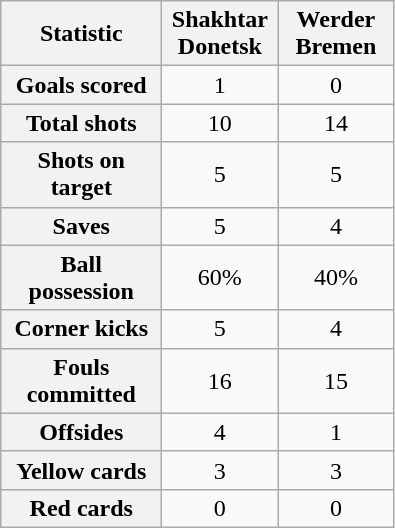<table class="wikitable plainrowheaders" style="text-align:center">
<tr>
<th scope="col" style="width:100px">Statistic</th>
<th scope="col" style="width:70px">Shakhtar Donetsk</th>
<th scope="col" style="width:70px">Werder Bremen</th>
</tr>
<tr>
<th scope=row>Goals scored</th>
<td>1</td>
<td>0</td>
</tr>
<tr>
<th scope=row>Total shots</th>
<td>10</td>
<td>14</td>
</tr>
<tr>
<th scope=row>Shots on target</th>
<td>5</td>
<td>5</td>
</tr>
<tr>
<th scope=row>Saves</th>
<td>5</td>
<td>4</td>
</tr>
<tr>
<th scope=row>Ball possession</th>
<td>60%</td>
<td>40%</td>
</tr>
<tr>
<th scope=row>Corner kicks</th>
<td>5</td>
<td>4</td>
</tr>
<tr>
<th scope=row>Fouls committed</th>
<td>16</td>
<td>15</td>
</tr>
<tr>
<th scope=row>Offsides</th>
<td>4</td>
<td>1</td>
</tr>
<tr>
<th scope=row>Yellow cards</th>
<td>3</td>
<td>3</td>
</tr>
<tr>
<th scope=row>Red cards</th>
<td>0</td>
<td>0</td>
</tr>
</table>
